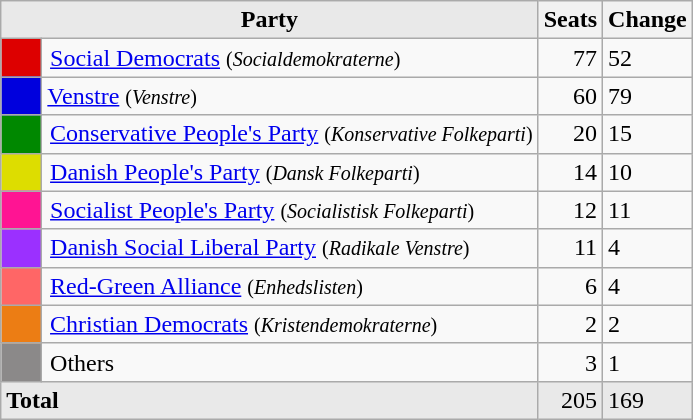<table class="wikitable">
<tr>
<th style="background-color:#E9E9E9" colspan="2">Party</th>
<th style="background-color":#E9E9E9">Seats</th>
<th style="background-color":#E9E9E9">Change</th>
</tr>
<tr>
<td style="background:#dd0000; text-align:center;"></td>
<td style="padding-left:5px;"><a href='#'>Social Democrats</a> <small>(<em>Socialdemokraterne</em>)</small></td>
<td align="right">77</td>
<td> 52</td>
</tr>
<tr>
<td style="width:20px; background:#0000dd; text-align:center;"></td>
<td style="width:200px padding-left:5px;"><a href='#'>Venstre</a> <small>(<em>Venstre</em>)</small></td>
<td align="right">60</td>
<td> 79</td>
</tr>
<tr>
<td style="background:#008800; text-align:center;"></td>
<td style="padding-left:5px;"><a href='#'>Conservative People's Party</a> <small>(<em>Konservative Folkeparti</em>)</small></td>
<td align="right">20</td>
<td> 15</td>
</tr>
<tr>
<td style="background:#dddd00; text-align:center;"></td>
<td style="padding-left:5px;"><a href='#'>Danish People's Party</a> <small>(<em>Dansk Folkeparti</em>)</small></td>
<td align="right">14</td>
<td> 10</td>
</tr>
<tr>
<td style="background:#FF1493; text-align:center;"></td>
<td style="padding-left:5px;"><a href='#'>Socialist People's Party</a> <small>(<em>Socialistisk Folkeparti</em>)</small></td>
<td align="right">12</td>
<td> 11</td>
</tr>
<tr>
<td style="background:#9B30FF; text-align:center;"></td>
<td style="padding-left:5px;"><a href='#'>Danish Social Liberal Party</a> <small>(<em>Radikale Venstre</em>)</small></td>
<td align="right">11</td>
<td> 4</td>
</tr>
<tr>
<td style="background:#FF6666; text-align:center;"></td>
<td style="padding-left:5px;"><a href='#'>Red-Green Alliance</a> <small>(<em>Enhedslisten</em>)</small></td>
<td align="right">6</td>
<td> 4</td>
</tr>
<tr>
<td style="background:#EC7D14; text-align:center;"></td>
<td style="padding-left:5px;"><a href='#'>Christian Democrats</a> <small>(<em>Kristendemokraterne</em>)</small></td>
<td align="right">2</td>
<td> 2</td>
</tr>
<tr>
<td style="background:#8B8989;"></td>
<td style="padding-left:5px;">Others</td>
<td align="right">3</td>
<td> 1</td>
</tr>
<tr>
<td style="background-color:#E9E9E9" colspan="2"><strong>Total</strong></td>
<td align="right" style="background-color:#E9E9E9">205</td>
<td style="background-color:#E9E9E9"> 169</td>
</tr>
</table>
